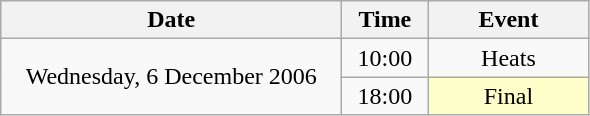<table class = "wikitable" style="text-align:center;">
<tr>
<th width=220>Date</th>
<th width=50>Time</th>
<th width=100>Event</th>
</tr>
<tr>
<td rowspan=2>Wednesday, 6 December 2006</td>
<td>10:00</td>
<td>Heats</td>
</tr>
<tr>
<td>18:00</td>
<td bgcolor=ffffcc>Final</td>
</tr>
</table>
